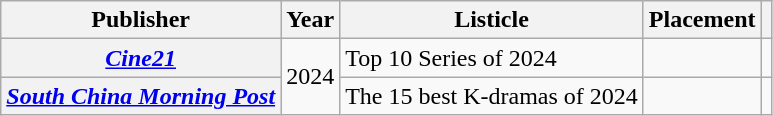<table class="wikitable plainrowheaders sortable" style="text-align:center">
<tr>
<th scope="col">Publisher</th>
<th scope="col">Year</th>
<th scope="col">Listicle</th>
<th scope="col">Placement</th>
<th scope="col" class="unsortable"></th>
</tr>
<tr>
<th scope="row"><em><a href='#'>Cine21</a></em></th>
<td rowspan="2">2024</td>
<td style="text-align:left">Top 10 Series of 2024</td>
<td></td>
<td></td>
</tr>
<tr>
<th scope="row"><em><a href='#'>South China Morning Post</a></em></th>
<td style="text-align:left">The 15 best K-dramas of 2024</td>
<td></td>
<td></td>
</tr>
</table>
